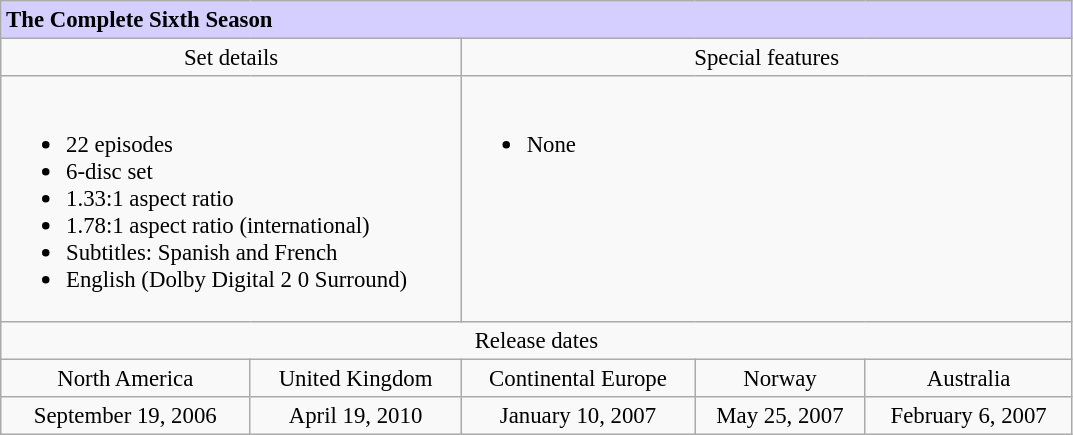<table class="wikitable" style="font-size: 95%;">
<tr style="background:#D4CFFF">
<td colspan="5"><span><strong>The Complete Sixth Season</strong></span></td>
</tr>
<tr style="text-align:center;">
<td style="width:300px;" colspan="2">Set details</td>
<td style="width:300px;" colspan="4">Special features</td>
</tr>
<tr valign="top">
<td colspan="2" style="text-align:left; width:300px;"><br><ul><li>22 episodes</li><li>6-disc set</li><li>1.33:1 aspect ratio</li><li>1.78:1 aspect ratio (international)</li><li>Subtitles: Spanish and French</li><li>English (Dolby Digital 2 0 Surround)</li></ul></td>
<td colspan="4" style="text-align:left; width:400px;"><br><ul><li>None</li></ul></td>
</tr>
<tr>
<td colspan="5" style="text-align:center;">Release dates</td>
</tr>
<tr style="text-align:center;">
<td>North America</td>
<td>United Kingdom</td>
<td>Continental Europe</td>
<td>Norway</td>
<td>Australia</td>
</tr>
<tr style="text-align:center;">
<td>September 19, 2006</td>
<td>April 19, 2010</td>
<td>January 10, 2007</td>
<td>May 25, 2007</td>
<td>February 6, 2007</td>
</tr>
</table>
